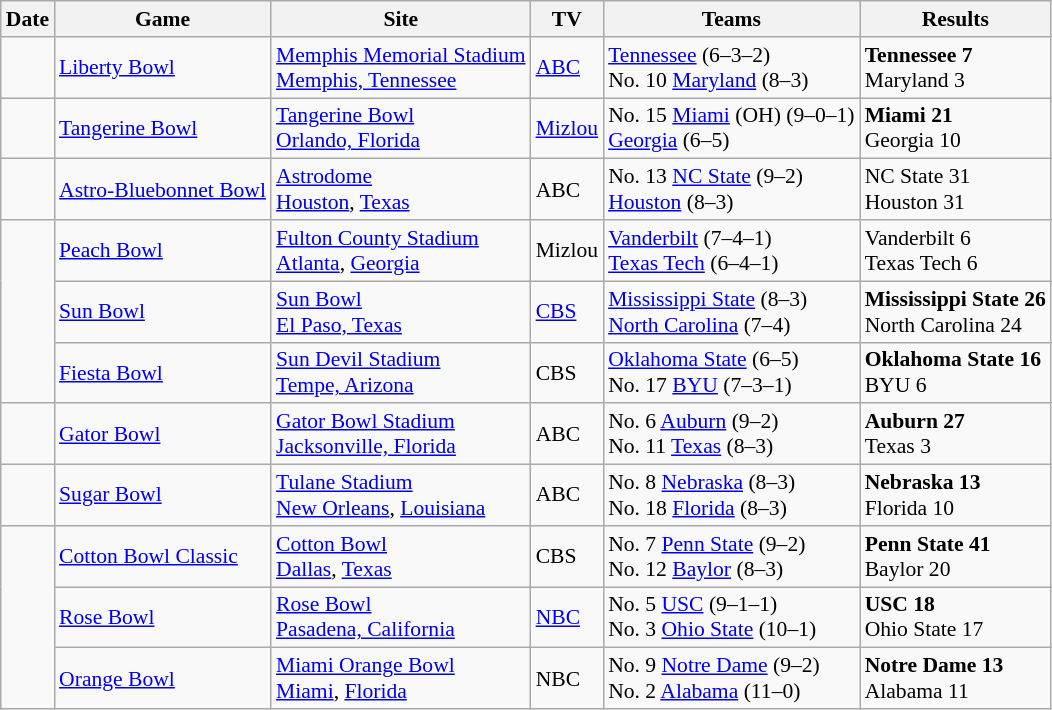<table class="wikitable" style="font-size:90%">
<tr>
<th>Date</th>
<th>Game</th>
<th>Site</th>
<th>TV</th>
<th>Teams</th>
<th>Results</th>
</tr>
<tr>
<td></td>
<td><a href='#'>Liberty Bowl</a></td>
<td><a href='#'>Memphis Memorial Stadium</a><br><a href='#'>Memphis, Tennessee</a></td>
<td><a href='#'>ABC</a></td>
<td><a href='#'>Tennessee</a> (6–3–2)<br>No. 10 <a href='#'>Maryland</a> (8–3)</td>
<td><strong>Tennessee 7</strong><br>Maryland 3</td>
</tr>
<tr>
<td></td>
<td><a href='#'>Tangerine Bowl</a></td>
<td><a href='#'>Tangerine Bowl</a><br><a href='#'>Orlando, Florida</a></td>
<td><a href='#'>Mizlou</a></td>
<td>No. 15 <a href='#'>Miami</a> (OH) (9–0–1)<br><a href='#'>Georgia</a> (6–5)</td>
<td><strong>Miami 21</strong><br>Georgia 10</td>
</tr>
<tr>
<td></td>
<td><a href='#'>Astro-Bluebonnet Bowl</a></td>
<td><a href='#'>Astrodome</a><br><a href='#'>Houston</a>, <a href='#'>Texas</a></td>
<td>ABC</td>
<td>No. 13 <a href='#'>NC State</a> (9–2)<br><a href='#'>Houston</a> (8–3)</td>
<td>NC State 31<br>Houston 31</td>
</tr>
<tr>
<td rowspan=3></td>
<td><a href='#'>Peach Bowl</a></td>
<td><a href='#'>Fulton County Stadium</a><br><a href='#'>Atlanta</a>, <a href='#'>Georgia</a></td>
<td>Mizlou</td>
<td><a href='#'>Vanderbilt</a> (7–4–1)<br><a href='#'>Texas Tech</a> (6–4–1)</td>
<td>Vanderbilt 6<br>Texas Tech 6</td>
</tr>
<tr>
<td><a href='#'>Sun Bowl</a></td>
<td><a href='#'>Sun Bowl</a><br><a href='#'>El Paso, Texas</a></td>
<td><a href='#'>CBS</a></td>
<td><a href='#'>Mississippi State</a> (8–3)<br><a href='#'>North Carolina</a> (7–4)</td>
<td><strong>Mississippi State 26</strong><br>North Carolina 24</td>
</tr>
<tr>
<td><a href='#'>Fiesta Bowl</a></td>
<td><a href='#'>Sun Devil Stadium</a><br><a href='#'>Tempe, Arizona</a></td>
<td>CBS</td>
<td><a href='#'>Oklahoma State</a> (6–5)<br>No. 17 <a href='#'>BYU</a> (7–3–1)</td>
<td><strong>Oklahoma State 16</strong><br>BYU 6</td>
</tr>
<tr>
<td></td>
<td><a href='#'>Gator Bowl</a></td>
<td><a href='#'>Gator Bowl Stadium</a><br><a href='#'>Jacksonville, Florida</a></td>
<td>ABC</td>
<td>No. 6 <a href='#'>Auburn</a> (9–2)<br>No. 11 <a href='#'>Texas</a> (8–3)</td>
<td><strong>Auburn 27</strong><br>Texas 3</td>
</tr>
<tr>
<td></td>
<td><a href='#'>Sugar Bowl</a></td>
<td><a href='#'>Tulane Stadium</a><br><a href='#'>New Orleans</a>, <a href='#'>Louisiana</a></td>
<td>ABC</td>
<td>No. 8 <a href='#'>Nebraska</a> (8–3)<br>No. 18 <a href='#'>Florida</a> (8–3)</td>
<td><strong>Nebraska 13</strong><br>Florida 10</td>
</tr>
<tr>
<td rowspan=3></td>
<td><a href='#'>Cotton Bowl Classic</a></td>
<td><a href='#'>Cotton Bowl</a><br><a href='#'>Dallas</a>, <a href='#'>Texas</a></td>
<td>CBS</td>
<td>No. 7 <a href='#'>Penn State</a> (9–2)<br>No. 12 <a href='#'>Baylor</a> (8–3)</td>
<td><strong>Penn State 41</strong><br>Baylor 20</td>
</tr>
<tr>
<td><a href='#'>Rose Bowl</a></td>
<td><a href='#'>Rose Bowl</a><br><a href='#'>Pasadena, California</a></td>
<td><a href='#'>NBC</a></td>
<td>No. 5 <a href='#'>USC</a> (9–1–1)<br>No. 3 <a href='#'>Ohio State</a> (10–1)</td>
<td><strong>USC 18</strong><br>Ohio State 17</td>
</tr>
<tr>
<td><a href='#'>Orange Bowl</a></td>
<td><a href='#'>Miami Orange Bowl</a><br><a href='#'>Miami</a>, <a href='#'>Florida</a></td>
<td>NBC</td>
<td>No. 9 <a href='#'>Notre Dame</a> (9–2)<br>No. 2 <a href='#'>Alabama</a> (11–0)</td>
<td><strong>Notre Dame 13</strong><br>Alabama 11</td>
</tr>
</table>
